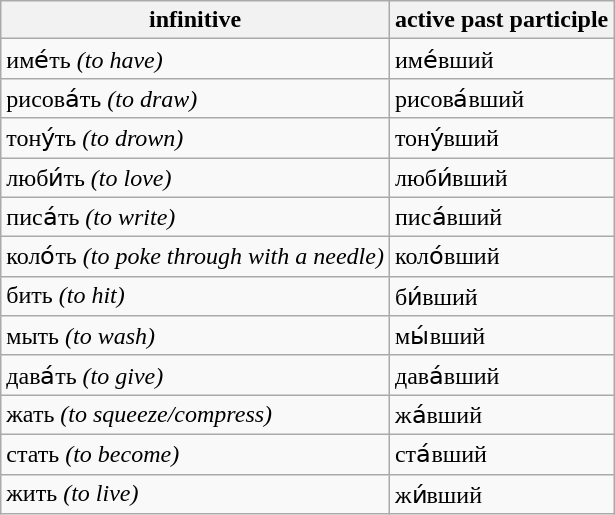<table class="wikitable">
<tr>
<th>infinitive</th>
<th>active past participle</th>
</tr>
<tr>
<td>име́<span>ть</span> <em>(to have)</em></td>
<td>име́<span>вш</span>ий</td>
</tr>
<tr>
<td>рисова́<span>ть</span> <em>(to draw)</em></td>
<td>рисова́<span>вш</span>ий</td>
</tr>
<tr>
<td>тону́<span>ть</span> <em>(to drown)</em></td>
<td>тону́<span>вш</span>ий</td>
</tr>
<tr>
<td>люби́<span>ть</span> <em>(to love)</em></td>
<td>люби́<span>вш</span>ий</td>
</tr>
<tr>
<td>писа́<span>ть</span> <em>(to write)</em></td>
<td>писа́<span>вш</span>ий</td>
</tr>
<tr>
<td>коло́<span>ть</span> <em>(to poke through with a needle)</em></td>
<td>коло́<span>вш</span>ий</td>
</tr>
<tr>
<td>би<span>ть</span> <em>(to hit)</em></td>
<td>би́<span>вш</span>ий</td>
</tr>
<tr>
<td>мы<span>ть</span> <em>(to wash)</em></td>
<td>мы́<span>вш</span>ий</td>
</tr>
<tr>
<td>дава́<span>ть</span> <em>(to give)</em></td>
<td>дава́<span>вш</span>ий</td>
</tr>
<tr>
<td>жа<span>ть</span> <em>(to squeeze/compress)</em></td>
<td>жа́<span>вш</span>ий</td>
</tr>
<tr>
<td>ста<span>ть</span> <em>(to become)</em></td>
<td>ста́<span>вш</span>ий</td>
</tr>
<tr>
<td>жи<span>ть</span> <em>(to live)</em></td>
<td>жи́<span>вш</span>ий</td>
</tr>
</table>
